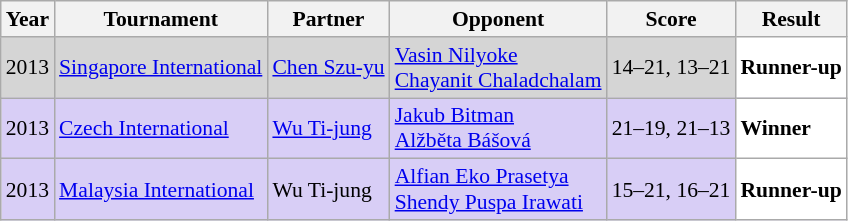<table class="sortable wikitable" style="font-size: 90%;">
<tr>
<th>Year</th>
<th>Tournament</th>
<th>Partner</th>
<th>Opponent</th>
<th>Score</th>
<th>Result</th>
</tr>
<tr style="background:#D5D5D5">
<td align="center">2013</td>
<td align="left"><a href='#'>Singapore International</a></td>
<td align="left"> <a href='#'>Chen Szu-yu</a></td>
<td align="left"> <a href='#'>Vasin Nilyoke</a><br> <a href='#'>Chayanit Chaladchalam</a></td>
<td align="left">14–21, 13–21</td>
<td style="text-align:left; background:white"> <strong>Runner-up</strong></td>
</tr>
<tr style="background:#D8CEF6">
<td align="center">2013</td>
<td align="left"><a href='#'>Czech International</a></td>
<td align="left"> <a href='#'>Wu Ti-jung</a></td>
<td align="left"> <a href='#'>Jakub Bitman</a><br> <a href='#'>Alžběta Bášová</a></td>
<td align="left">21–19, 21–13</td>
<td style="text-align:left; background:white"> <strong>Winner</strong></td>
</tr>
<tr style="background:#D8CEF6">
<td align="center">2013</td>
<td align="left"><a href='#'>Malaysia International</a></td>
<td align="left"> Wu Ti-jung</td>
<td align="left"> <a href='#'>Alfian Eko Prasetya</a><br> <a href='#'>Shendy Puspa Irawati</a></td>
<td align="left">15–21, 16–21</td>
<td style="text-align:left; background:white"> <strong>Runner-up</strong></td>
</tr>
</table>
